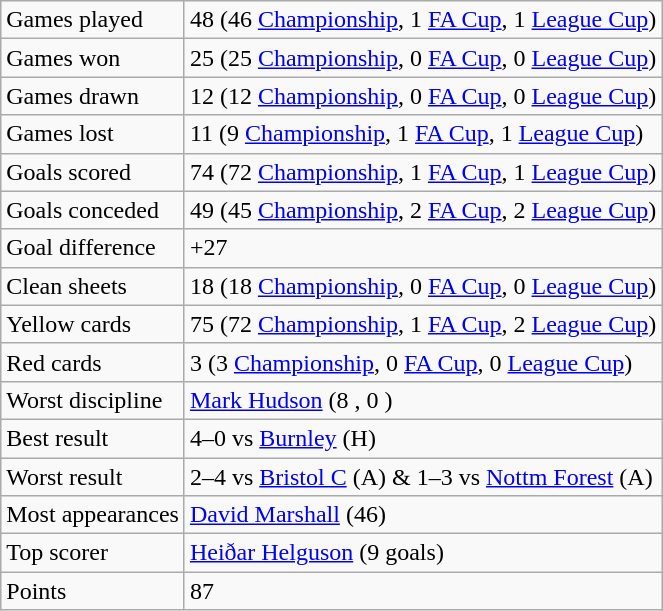<table class="wikitable">
<tr>
<td>Games played</td>
<td>48 (46 <a href='#'>Championship</a>, 1 <a href='#'>FA Cup</a>, 1 <a href='#'>League Cup</a>)</td>
</tr>
<tr>
<td>Games won</td>
<td>25 (25 <a href='#'>Championship</a>, 0 <a href='#'>FA Cup</a>, 0 <a href='#'>League Cup</a>)</td>
</tr>
<tr>
<td>Games drawn</td>
<td>12 (12 <a href='#'>Championship</a>, 0 <a href='#'>FA Cup</a>, 0 <a href='#'>League Cup</a>)</td>
</tr>
<tr>
<td>Games lost</td>
<td>11 (9 <a href='#'>Championship</a>, 1 <a href='#'>FA Cup</a>, 1 <a href='#'>League Cup</a>)</td>
</tr>
<tr>
<td>Goals scored</td>
<td>74 (72 <a href='#'>Championship</a>, 1 <a href='#'>FA Cup</a>, 1 <a href='#'>League Cup</a>)</td>
</tr>
<tr>
<td>Goals conceded</td>
<td>49 (45 <a href='#'>Championship</a>, 2 <a href='#'>FA Cup</a>, 2 <a href='#'>League Cup</a>)</td>
</tr>
<tr>
<td>Goal difference</td>
<td>+27</td>
</tr>
<tr>
<td>Clean sheets</td>
<td>18 (18 <a href='#'>Championship</a>, 0 <a href='#'>FA Cup</a>, 0 <a href='#'>League Cup</a>)</td>
</tr>
<tr>
<td>Yellow cards</td>
<td>75 (72 <a href='#'>Championship</a>, 1 <a href='#'>FA Cup</a>, 2 <a href='#'>League Cup</a>)</td>
</tr>
<tr>
<td>Red cards</td>
<td>3 (3 <a href='#'>Championship</a>, 0 <a href='#'>FA Cup</a>, 0 <a href='#'>League Cup</a>)</td>
</tr>
<tr>
<td>Worst discipline</td>
<td><a href='#'>Mark Hudson</a> (8 , 0 )</td>
</tr>
<tr>
<td>Best result</td>
<td>4–0 vs <a href='#'>Burnley</a> (H)</td>
</tr>
<tr>
<td>Worst result</td>
<td>2–4 vs <a href='#'>Bristol C</a> (A) & 1–3 vs <a href='#'>Nottm Forest</a> (A)</td>
</tr>
<tr>
<td>Most appearances</td>
<td><a href='#'>David Marshall</a> (46)</td>
</tr>
<tr>
<td>Top scorer</td>
<td><a href='#'>Heiðar Helguson</a> (9 goals)</td>
</tr>
<tr>
<td>Points</td>
<td>87</td>
</tr>
</table>
